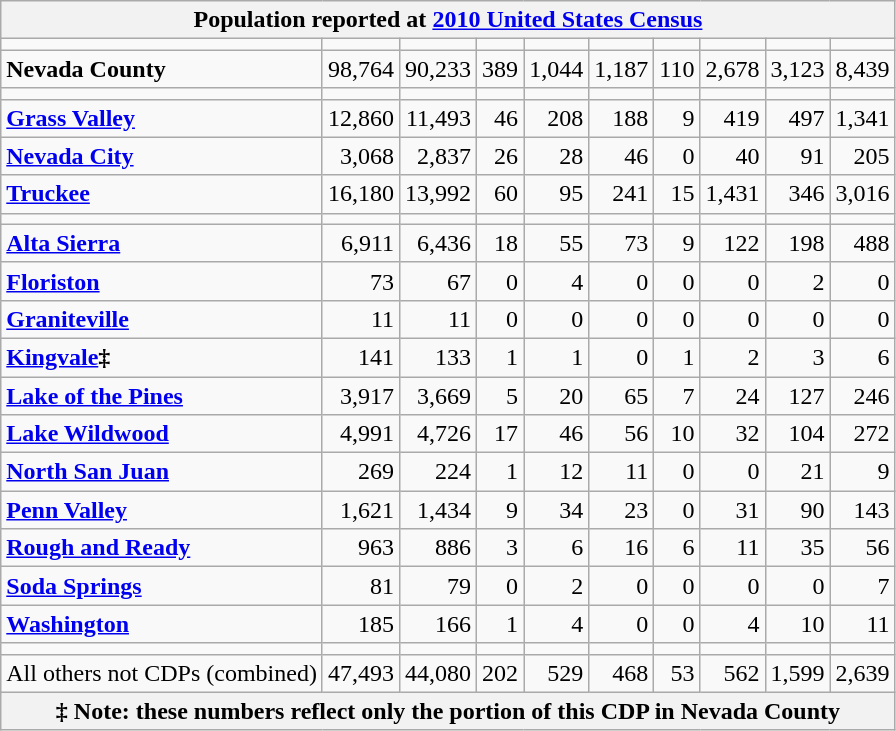<table class="wikitable collapsible collapsed">
<tr>
<th colspan=10>Population reported at <a href='#'>2010 United States Census</a></th>
</tr>
<tr>
<td></td>
<td></td>
<td></td>
<td></td>
<td></td>
<td></td>
<td></td>
<td></td>
<td></td>
<td></td>
</tr>
<tr>
<td><strong> Nevada County</strong></td>
<td align="right">98,764</td>
<td align="right">90,233</td>
<td align="right">389</td>
<td align="right">1,044</td>
<td align="right">1,187</td>
<td align="right">110</td>
<td align="right">2,678</td>
<td align="right">3,123</td>
<td align="right">8,439</td>
</tr>
<tr>
<td></td>
<td></td>
<td></td>
<td></td>
<td></td>
<td></td>
<td></td>
<td></td>
<td></td>
<td></td>
</tr>
<tr>
<td><strong><a href='#'>Grass Valley</a></strong></td>
<td align="right">12,860</td>
<td align="right">11,493</td>
<td align="right">46</td>
<td align="right">208</td>
<td align="right">188</td>
<td align="right">9</td>
<td align="right">419</td>
<td align="right">497</td>
<td align="right">1,341</td>
</tr>
<tr>
<td><strong><a href='#'>Nevada City</a></strong></td>
<td align="right">3,068</td>
<td align="right">2,837</td>
<td align="right">26</td>
<td align="right">28</td>
<td align="right">46</td>
<td align="right">0</td>
<td align="right">40</td>
<td align="right">91</td>
<td align="right">205</td>
</tr>
<tr>
<td><strong><a href='#'>Truckee</a></strong></td>
<td align="right">16,180</td>
<td align="right">13,992</td>
<td align="right">60</td>
<td align="right">95</td>
<td align="right">241</td>
<td align="right">15</td>
<td align="right">1,431</td>
<td align="right">346</td>
<td align="right">3,016</td>
</tr>
<tr>
<td></td>
<td></td>
<td></td>
<td></td>
<td></td>
<td></td>
<td></td>
<td></td>
<td></td>
<td></td>
</tr>
<tr>
<td><strong><a href='#'>Alta Sierra</a></strong></td>
<td align="right">6,911</td>
<td align="right">6,436</td>
<td align="right">18</td>
<td align="right">55</td>
<td align="right">73</td>
<td align="right">9</td>
<td align="right">122</td>
<td align="right">198</td>
<td align="right">488</td>
</tr>
<tr>
<td><strong><a href='#'>Floriston</a></strong></td>
<td align="right">73</td>
<td align="right">67</td>
<td align="right">0</td>
<td align="right">4</td>
<td align="right">0</td>
<td align="right">0</td>
<td align="right">0</td>
<td align="right">2</td>
<td align="right">0</td>
</tr>
<tr>
<td><strong><a href='#'>Graniteville</a></strong></td>
<td align="right">11</td>
<td align="right">11</td>
<td align="right">0</td>
<td align="right">0</td>
<td align="right">0</td>
<td align="right">0</td>
<td align="right">0</td>
<td align="right">0</td>
<td align="right">0</td>
</tr>
<tr>
<td><strong><a href='#'>Kingvale</a>‡</strong></td>
<td align="right">141</td>
<td align="right">133</td>
<td align="right">1</td>
<td align="right">1</td>
<td align="right">0</td>
<td align="right">1</td>
<td align="right">2</td>
<td align="right">3</td>
<td align="right">6</td>
</tr>
<tr>
<td><strong><a href='#'>Lake of the Pines</a></strong></td>
<td align="right">3,917</td>
<td align="right">3,669</td>
<td align="right">5</td>
<td align="right">20</td>
<td align="right">65</td>
<td align="right">7</td>
<td align="right">24</td>
<td align="right">127</td>
<td align="right">246</td>
</tr>
<tr>
<td><strong><a href='#'>Lake Wildwood</a></strong></td>
<td align="right">4,991</td>
<td align="right">4,726</td>
<td align="right">17</td>
<td align="right">46</td>
<td align="right">56</td>
<td align="right">10</td>
<td align="right">32</td>
<td align="right">104</td>
<td align="right">272</td>
</tr>
<tr>
<td><strong><a href='#'>North San Juan</a></strong></td>
<td align="right">269</td>
<td align="right">224</td>
<td align="right">1</td>
<td align="right">12</td>
<td align="right">11</td>
<td align="right">0</td>
<td align="right">0</td>
<td align="right">21</td>
<td align="right">9</td>
</tr>
<tr>
<td><strong><a href='#'>Penn Valley</a></strong></td>
<td align="right">1,621</td>
<td align="right">1,434</td>
<td align="right">9</td>
<td align="right">34</td>
<td align="right">23</td>
<td align="right">0</td>
<td align="right">31</td>
<td align="right">90</td>
<td align="right">143</td>
</tr>
<tr>
<td><strong><a href='#'>Rough and Ready</a></strong></td>
<td align="right">963</td>
<td align="right">886</td>
<td align="right">3</td>
<td align="right">6</td>
<td align="right">16</td>
<td align="right">6</td>
<td align="right">11</td>
<td align="right">35</td>
<td align="right">56</td>
</tr>
<tr>
<td><strong><a href='#'>Soda Springs</a></strong></td>
<td align="right">81</td>
<td align="right">79</td>
<td align="right">0</td>
<td align="right">2</td>
<td align="right">0</td>
<td align="right">0</td>
<td align="right">0</td>
<td align="right">0</td>
<td align="right">7</td>
</tr>
<tr>
<td><strong><a href='#'>Washington</a></strong></td>
<td align="right">185</td>
<td align="right">166</td>
<td align="right">1</td>
<td align="right">4</td>
<td align="right">0</td>
<td align="right">0</td>
<td align="right">4</td>
<td align="right">10</td>
<td align="right">11</td>
</tr>
<tr>
<td></td>
<td></td>
<td></td>
<td></td>
<td></td>
<td></td>
<td></td>
<td></td>
<td></td>
<td></td>
</tr>
<tr>
<td>All others not CDPs (combined)</td>
<td align="right">47,493</td>
<td align="right">44,080</td>
<td align="right">202</td>
<td align="right">529</td>
<td align="right">468</td>
<td align="right">53</td>
<td align="right">562</td>
<td align="right">1,599</td>
<td align="right">2,639</td>
</tr>
<tr>
<th colspan=10>‡ Note: these numbers reflect only the portion of this CDP in Nevada County</th>
</tr>
</table>
